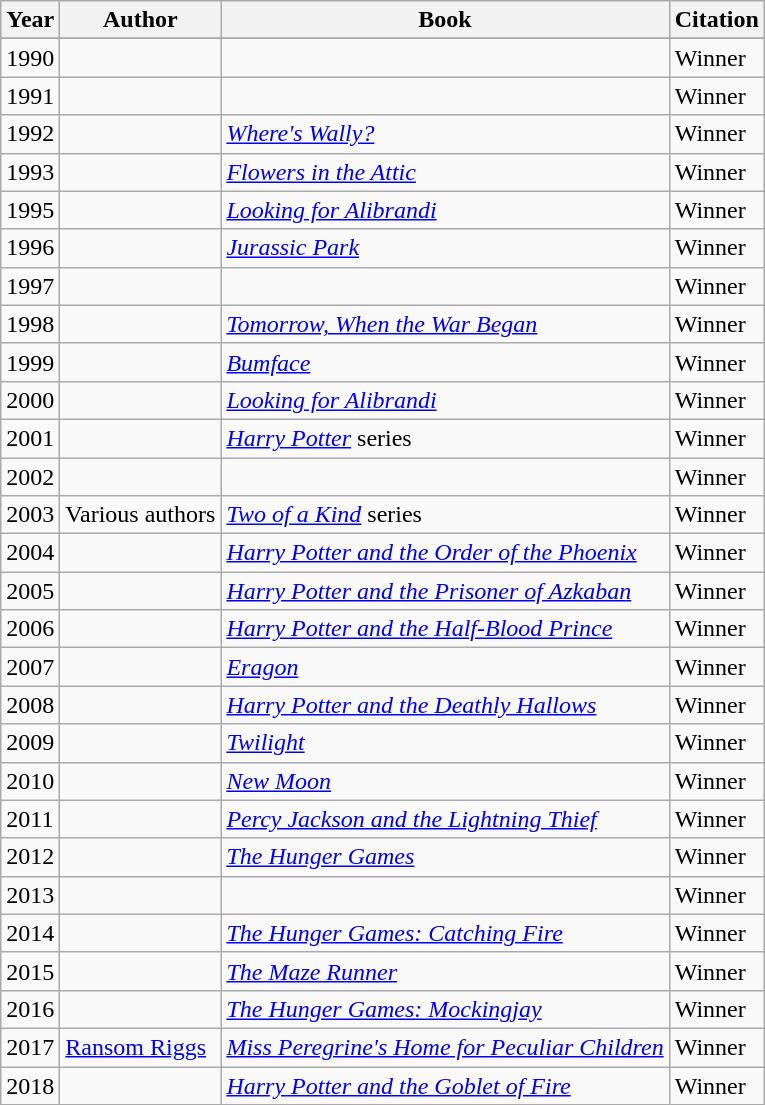<table class="sortable wikitable">
<tr>
<th>Year</th>
<th>Author</th>
<th>Book</th>
<th>Citation</th>
</tr>
<tr style="background:LemonChiffon; color:black">
</tr>
<tr>
<td>1990</td>
<td></td>
<td></td>
<td>Winner</td>
</tr>
<tr>
<td>1991</td>
<td></td>
<td></td>
<td>Winner</td>
</tr>
<tr>
<td>1992</td>
<td></td>
<td><em><a href='#'>Where's Wally?</a></em></td>
<td>Winner</td>
</tr>
<tr>
<td>1993</td>
<td></td>
<td><em><a href='#'>Flowers in the Attic</a></em></td>
<td>Winner</td>
</tr>
<tr>
<td>1995</td>
<td></td>
<td><em><a href='#'>Looking for Alibrandi</a></em></td>
<td>Winner</td>
</tr>
<tr>
<td>1996</td>
<td></td>
<td><em><a href='#'>Jurassic Park</a></em></td>
<td>Winner</td>
</tr>
<tr>
<td>1997</td>
<td></td>
<td></td>
<td>Winner</td>
</tr>
<tr>
<td>1998</td>
<td></td>
<td><em><a href='#'>Tomorrow, When the War Began</a></em></td>
<td>Winner</td>
</tr>
<tr>
<td>1999</td>
<td></td>
<td><em><a href='#'>Bumface</a></em></td>
<td>Winner</td>
</tr>
<tr>
<td>2000</td>
<td></td>
<td><em><a href='#'>Looking for Alibrandi</a></em></td>
<td>Winner</td>
</tr>
<tr>
<td>2001</td>
<td></td>
<td><em><a href='#'>Harry Potter</a></em> series</td>
<td>Winner</td>
</tr>
<tr>
<td>2002</td>
<td></td>
<td></td>
<td>Winner</td>
</tr>
<tr>
<td>2003</td>
<td>Various authors</td>
<td><a href='#'><em>Two of a Kind</em></a> series</td>
<td>Winner</td>
</tr>
<tr>
<td>2004</td>
<td></td>
<td><em><a href='#'>Harry Potter and the Order of the Phoenix</a></em></td>
<td>Winner</td>
</tr>
<tr>
<td>2005</td>
<td></td>
<td><em><a href='#'>Harry Potter and the Prisoner of Azkaban</a></em></td>
<td>Winner</td>
</tr>
<tr>
<td>2006</td>
<td></td>
<td><em><a href='#'>Harry Potter and the Half-Blood Prince</a></em></td>
<td>Winner</td>
</tr>
<tr>
<td>2007</td>
<td></td>
<td><em><a href='#'>Eragon</a></em></td>
<td>Winner</td>
</tr>
<tr>
<td>2008</td>
<td></td>
<td><em><a href='#'>Harry Potter and the Deathly Hallows</a></em></td>
<td>Winner</td>
</tr>
<tr>
<td>2009</td>
<td></td>
<td><em><a href='#'>Twilight</a></em></td>
<td>Winner</td>
</tr>
<tr>
<td>2010</td>
<td></td>
<td><em><a href='#'>New Moon</a></em></td>
<td>Winner</td>
</tr>
<tr>
<td>2011</td>
<td></td>
<td><em><a href='#'>Percy Jackson and the Lightning Thief</a></em></td>
<td>Winner</td>
</tr>
<tr>
<td>2012</td>
<td></td>
<td><em><a href='#'>The Hunger Games</a></em></td>
<td>Winner</td>
</tr>
<tr>
<td>2013</td>
<td></td>
<td></td>
<td>Winner</td>
</tr>
<tr>
<td>2014</td>
<td></td>
<td><em><a href='#'>The Hunger Games: Catching Fire</a></em></td>
<td>Winner</td>
</tr>
<tr>
<td>2015</td>
<td></td>
<td><em><a href='#'>The Maze Runner</a></em></td>
<td>Winner</td>
</tr>
<tr>
<td>2016</td>
<td></td>
<td><em><a href='#'>The Hunger Games: Mockingjay</a></em></td>
<td>Winner</td>
</tr>
<tr>
<td>2017</td>
<td><a href='#'>Ransom Riggs</a></td>
<td><em><a href='#'>Miss Peregrine's Home for Peculiar Children</a></em></td>
<td>Winner</td>
</tr>
<tr>
<td>2018</td>
<td></td>
<td><em><a href='#'>Harry Potter and the Goblet of Fire</a></em></td>
<td>Winner</td>
</tr>
</table>
